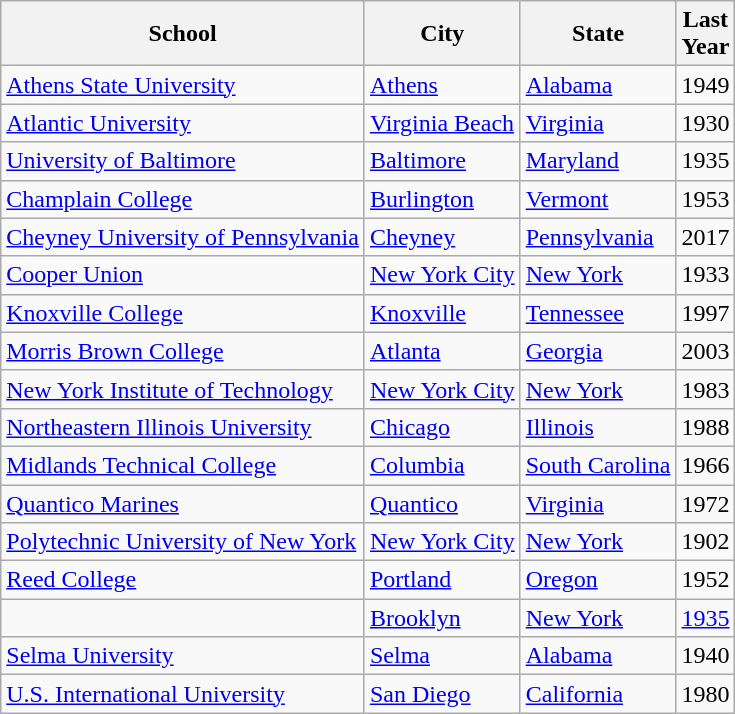<table class="wikitable sortable">
<tr>
<th>School</th>
<th>City</th>
<th>State</th>
<th>Last<br>Year</th>
</tr>
<tr>
<td><a href='#'>Athens State University</a></td>
<td><a href='#'>Athens</a></td>
<td><a href='#'>Alabama</a></td>
<td>1949</td>
</tr>
<tr>
<td><a href='#'>Atlantic University</a></td>
<td><a href='#'>Virginia Beach</a></td>
<td><a href='#'>Virginia</a></td>
<td>1930</td>
</tr>
<tr>
<td><a href='#'>University of Baltimore</a></td>
<td><a href='#'>Baltimore</a></td>
<td><a href='#'>Maryland</a></td>
<td>1935</td>
</tr>
<tr>
<td><a href='#'>Champlain College</a></td>
<td><a href='#'>Burlington</a></td>
<td><a href='#'>Vermont</a></td>
<td>1953</td>
</tr>
<tr>
<td><a href='#'>Cheyney University of Pennsylvania</a></td>
<td><a href='#'>Cheyney</a></td>
<td><a href='#'>Pennsylvania</a></td>
<td>2017</td>
</tr>
<tr>
<td><a href='#'>Cooper Union</a></td>
<td><a href='#'>New York City</a></td>
<td><a href='#'>New York</a></td>
<td>1933</td>
</tr>
<tr>
<td><a href='#'>Knoxville College</a></td>
<td><a href='#'>Knoxville</a></td>
<td><a href='#'>Tennessee</a></td>
<td>1997</td>
</tr>
<tr>
<td><a href='#'>Morris Brown College</a></td>
<td><a href='#'>Atlanta</a></td>
<td><a href='#'>Georgia</a></td>
<td>2003</td>
</tr>
<tr>
<td><a href='#'>New York Institute of Technology</a></td>
<td><a href='#'>New York City</a></td>
<td><a href='#'>New York</a></td>
<td>1983</td>
</tr>
<tr>
<td><a href='#'>Northeastern Illinois University</a></td>
<td><a href='#'>Chicago</a></td>
<td><a href='#'>Illinois</a></td>
<td>1988</td>
</tr>
<tr>
<td><a href='#'>Midlands Technical College</a></td>
<td><a href='#'>Columbia</a></td>
<td><a href='#'>South Carolina</a></td>
<td>1966</td>
</tr>
<tr>
<td><a href='#'>Quantico Marines</a></td>
<td><a href='#'>Quantico</a></td>
<td><a href='#'>Virginia</a></td>
<td>1972</td>
</tr>
<tr>
<td><a href='#'>Polytechnic University of New York</a></td>
<td><a href='#'>New York City</a></td>
<td><a href='#'>New York</a></td>
<td>1902</td>
</tr>
<tr>
<td><a href='#'>Reed College</a></td>
<td><a href='#'>Portland</a></td>
<td><a href='#'>Oregon</a></td>
<td>1952</td>
</tr>
<tr>
<td></td>
<td><a href='#'>Brooklyn</a></td>
<td><a href='#'>New York</a></td>
<td><a href='#'>1935</a></td>
</tr>
<tr>
<td><a href='#'>Selma University</a></td>
<td><a href='#'>Selma</a></td>
<td><a href='#'>Alabama</a></td>
<td>1940</td>
</tr>
<tr>
<td><a href='#'>U.S. International University</a></td>
<td><a href='#'>San Diego</a></td>
<td><a href='#'>California</a></td>
<td>1980</td>
</tr>
</table>
